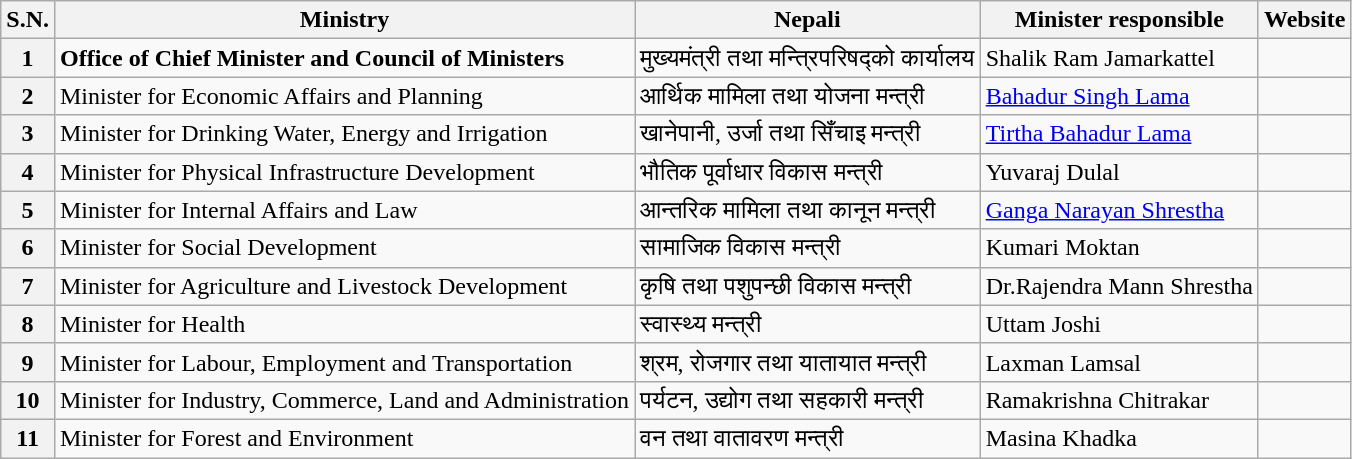<table class="wikitable">
<tr>
<th>S.N.</th>
<th>Ministry</th>
<th>Nepali</th>
<th>Minister responsible</th>
<th>Website</th>
</tr>
<tr>
<th>1</th>
<td><strong>Office of Chief Minister and Council of Ministers</strong></td>
<td>मुख्यमंत्री तथा मन्त्रिपरिषद्को कार्यालय</td>
<td>Shalik Ram Jamarkattel</td>
<td></td>
</tr>
<tr>
<th>2</th>
<td>Minister for Economic Affairs and Planning</td>
<td>आर्थिक मामिला तथा योजना मन्त्री</td>
<td><a href='#'>Bahadur Singh Lama</a></td>
<td></td>
</tr>
<tr>
<th>3</th>
<td>Minister for Drinking Water, Energy and Irrigation</td>
<td>खानेपानी, उर्जा तथा सिँचाइ मन्त्री</td>
<td><a href='#'>Tirtha Bahadur Lama</a></td>
<td></td>
</tr>
<tr>
<th>4</th>
<td>Minister for Physical Infrastructure Development</td>
<td>भौतिक पूर्वाधार विकास मन्त्री</td>
<td>Yuvaraj Dulal</td>
<td></td>
</tr>
<tr>
<th>5</th>
<td>Minister for Internal Affairs and Law</td>
<td>आन्तरिक मामिला तथा कानून मन्त्री</td>
<td><a href='#'>Ganga Narayan Shrestha</a></td>
<td></td>
</tr>
<tr>
<th>6</th>
<td>Minister for Social Development</td>
<td>सामाजिक विकास मन्त्री</td>
<td>Kumari Moktan</td>
<td></td>
</tr>
<tr>
<th>7</th>
<td>Minister for Agriculture and Livestock Development</td>
<td>कृषि तथा पशुपन्छी विकास मन्त्री</td>
<td>Dr.Rajendra Mann Shrestha</td>
<td></td>
</tr>
<tr>
<th>8</th>
<td>Minister for Health</td>
<td>स्वास्थ्य मन्त्री</td>
<td>Uttam Joshi</td>
<td></td>
</tr>
<tr>
<th>9</th>
<td>Minister for Labour, Employment and Transportation</td>
<td>श्रम, रोजगार तथा यातायात मन्त्री</td>
<td>Laxman Lamsal</td>
<td></td>
</tr>
<tr>
<th>10</th>
<td>Minister for Industry, Commerce, Land and Administration</td>
<td>पर्यटन, उद्योग तथा सहकारी मन्त्री</td>
<td>Ramakrishna Chitrakar</td>
<td></td>
</tr>
<tr>
<th>11</th>
<td>Minister for Forest and Environment</td>
<td>वन तथा वातावरण मन्त्री</td>
<td>Masina Khadka</td>
<td></td>
</tr>
</table>
